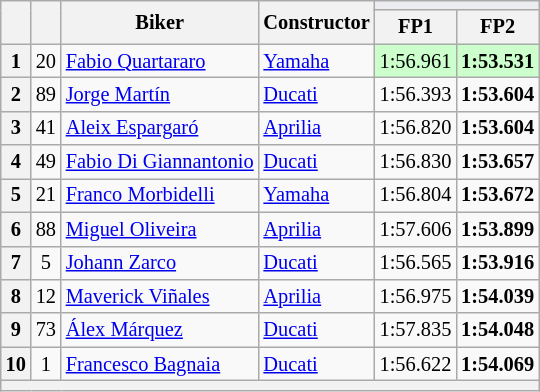<table class="wikitable sortable" style="font-size: 85%;">
<tr>
<th rowspan="2"></th>
<th rowspan="2"></th>
<th rowspan="2">Biker</th>
<th rowspan="2">Constructor</th>
<th colspan="3" style="background:#eaecf0; text-align:center;"></th>
</tr>
<tr>
<th scope="col">FP1</th>
<th scope="col">FP2</th>
</tr>
<tr>
<th scope="row">1</th>
<td align="center">20</td>
<td> <a href='#'>Fabio Quartararo</a></td>
<td><a href='#'>Yamaha</a></td>
<td style="background:#ccffcc;">1:56.961</td>
<td style="background:#ccffcc;"><strong>1:53.531</strong></td>
</tr>
<tr>
<th scope="row">2</th>
<td align="center">89</td>
<td> <a href='#'>Jorge Martín</a></td>
<td><a href='#'>Ducati</a></td>
<td>1:56.393</td>
<td><strong>1:53.604</strong></td>
</tr>
<tr>
<th scope="row">3</th>
<td align="center">41</td>
<td> <a href='#'>Aleix Espargaró</a></td>
<td><a href='#'>Aprilia</a></td>
<td>1:56.820</td>
<td><strong>1:53.604</strong></td>
</tr>
<tr>
<th scope="row">4</th>
<td align="center">49</td>
<td> <a href='#'>Fabio Di Giannantonio</a></td>
<td><a href='#'>Ducati</a></td>
<td>1:56.830</td>
<td><strong>1:53.657</strong></td>
</tr>
<tr>
<th scope="row">5</th>
<td align="center">21</td>
<td> <a href='#'>Franco Morbidelli</a></td>
<td><a href='#'>Yamaha</a></td>
<td>1:56.804</td>
<td><strong>1:53.672</strong></td>
</tr>
<tr>
<th scope="row">6</th>
<td align="center">88</td>
<td> <a href='#'>Miguel Oliveira</a></td>
<td><a href='#'>Aprilia</a></td>
<td>1:57.606</td>
<td><strong>1:53.899</strong></td>
</tr>
<tr>
<th scope="row">7</th>
<td align="center">5</td>
<td> <a href='#'>Johann Zarco</a></td>
<td><a href='#'>Ducati</a></td>
<td>1:56.565</td>
<td><strong>1:53.916</strong></td>
</tr>
<tr>
<th scope="row">8</th>
<td align="center">12</td>
<td> <a href='#'>Maverick Viñales</a></td>
<td><a href='#'>Aprilia</a></td>
<td>1:56.975</td>
<td><strong>1:54.039</strong></td>
</tr>
<tr>
<th scope="row">9</th>
<td align="center">73</td>
<td> <a href='#'>Álex Márquez</a></td>
<td><a href='#'>Ducati</a></td>
<td>1:57.835</td>
<td><strong>1:54.048</strong></td>
</tr>
<tr>
<th scope="row">10</th>
<td align="center">1</td>
<td> <a href='#'>Francesco Bagnaia</a></td>
<td><a href='#'>Ducati</a></td>
<td>1:56.622</td>
<td><strong>1:54.069</strong></td>
</tr>
<tr>
<th colspan="7"></th>
</tr>
</table>
